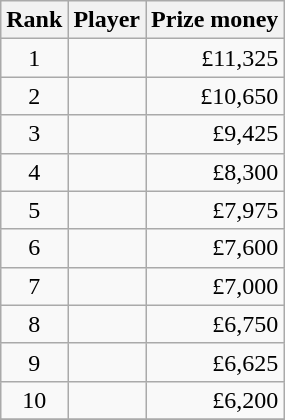<table class="wikitable" style="text-align:right; margin-left:1em">
<tr>
<th>Rank</th>
<th>Player</th>
<th>Prize money</th>
</tr>
<tr>
<td align=center>1</td>
<td style="text-align:left"></td>
<td>£11,325</td>
</tr>
<tr>
<td align=center>2</td>
<td style="text-align:left"></td>
<td>£10,650</td>
</tr>
<tr>
<td align=center>3</td>
<td style="text-align:left"></td>
<td>£9,425</td>
</tr>
<tr>
<td align=center>4</td>
<td style="text-align:left"></td>
<td>£8,300</td>
</tr>
<tr>
<td align=center>5</td>
<td style="text-align:left"></td>
<td>£7,975</td>
</tr>
<tr>
<td align=center>6</td>
<td style="text-align:left"></td>
<td>£7,600</td>
</tr>
<tr>
<td align=center>7</td>
<td style="text-align:left"></td>
<td>£7,000</td>
</tr>
<tr>
<td align=center>8</td>
<td style="text-align:left"></td>
<td>£6,750</td>
</tr>
<tr>
<td align=center>9</td>
<td style="text-align:left"></td>
<td>£6,625</td>
</tr>
<tr>
<td align=center>10</td>
<td style="text-align:left"></td>
<td>£6,200</td>
</tr>
<tr>
</tr>
</table>
